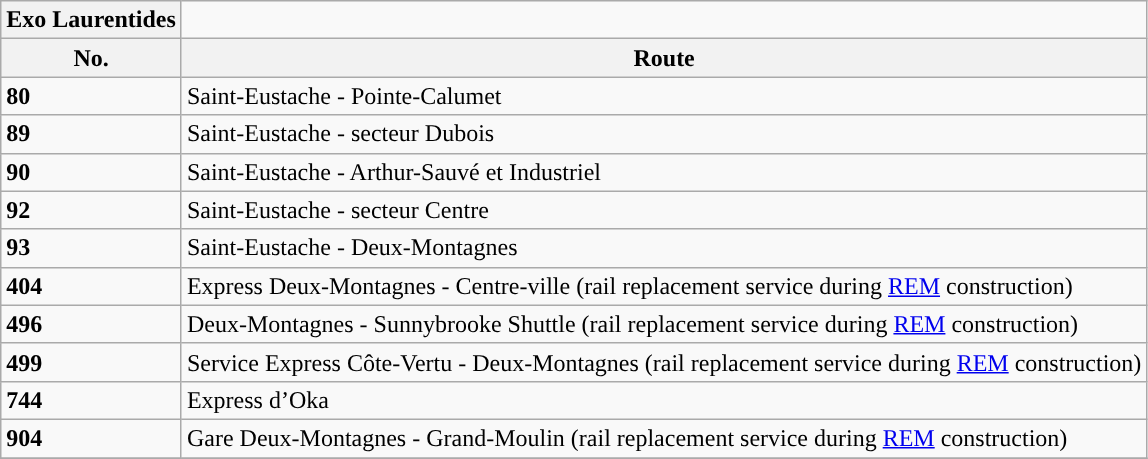<table class="wikitable">
<tr>
<th style="background: #">Exo Laurentides</th>
</tr>
<tr>
<th>No.</th>
<th>Route</th>
</tr>
<tr>
<td {{border> <strong>80</strong></td>
<td>Saint-Eustache - Pointe-Calumet</td>
</tr>
<tr>
<td {{border> <strong>89</strong></td>
<td>Saint-Eustache - secteur Dubois</td>
</tr>
<tr>
<td {{border> <strong>90</strong></td>
<td>Saint-Eustache - Arthur-Sauvé et Industriel</td>
</tr>
<tr>
<td {{border> <strong>92</strong></td>
<td>Saint-Eustache - secteur Centre</td>
</tr>
<tr>
<td {{border> <strong>93</strong></td>
<td>Saint-Eustache - Deux-Montagnes</td>
</tr>
<tr>
<td {{border> <strong>404</strong></td>
<td>Express Deux-Montagnes - Centre-ville (rail replacement service during <a href='#'>REM</a> construction)</td>
</tr>
<tr>
<td {{border> <strong>496</strong></td>
<td>Deux-Montagnes - Sunnybrooke Shuttle (rail replacement service during <a href='#'>REM</a> construction)</td>
</tr>
<tr>
<td {{border> <strong>499</strong></td>
<td>Service Express Côte-Vertu - Deux-Montagnes (rail replacement service during <a href='#'>REM</a> construction)</td>
</tr>
<tr>
<td {{border> <strong>744</strong></td>
<td>Express d’Oka</td>
</tr>
<tr>
<td {{border> <strong>904</strong></td>
<td>Gare Deux-Montagnes - Grand-Moulin (rail replacement service during <a href='#'>REM</a> construction)</td>
</tr>
<tr>
</tr>
</table>
